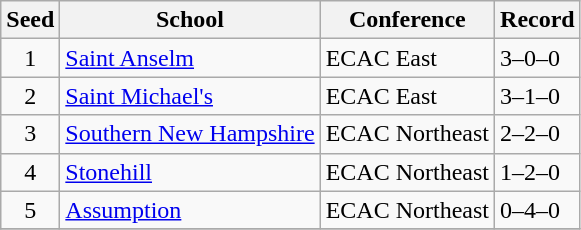<table class="wikitable">
<tr>
<th>Seed</th>
<th>School</th>
<th>Conference</th>
<th>Record</th>
</tr>
<tr>
<td align=center>1</td>
<td><a href='#'>Saint Anselm</a></td>
<td>ECAC East</td>
<td>3–0–0</td>
</tr>
<tr>
<td align=center>2</td>
<td><a href='#'>Saint Michael's</a></td>
<td>ECAC East</td>
<td>3–1–0</td>
</tr>
<tr>
<td align=center>3</td>
<td><a href='#'>Southern New Hampshire</a></td>
<td>ECAC Northeast</td>
<td>2–2–0</td>
</tr>
<tr>
<td align=center>4</td>
<td><a href='#'>Stonehill</a></td>
<td>ECAC Northeast</td>
<td>1–2–0</td>
</tr>
<tr>
<td align=center>5</td>
<td><a href='#'>Assumption</a></td>
<td>ECAC Northeast</td>
<td>0–4–0</td>
</tr>
<tr>
</tr>
</table>
